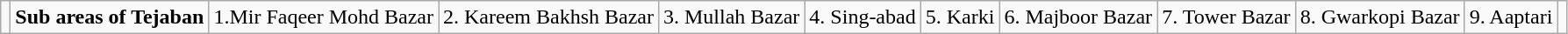<table class="wikitable">
<tr>
<td></td>
<td><strong>Sub areas of Tejaban</strong></td>
<td>1.Mir Faqeer Mohd Bazar</td>
<td>2. Kareem Bakhsh Bazar</td>
<td>3. Mullah Bazar</td>
<td>4. Sing-abad</td>
<td>5. Karki</td>
<td>6. Majboor Bazar</td>
<td>7. Tower Bazar</td>
<td>8. Gwarkopi Bazar</td>
<td>9. Aaptari</td>
<td></td>
</tr>
</table>
